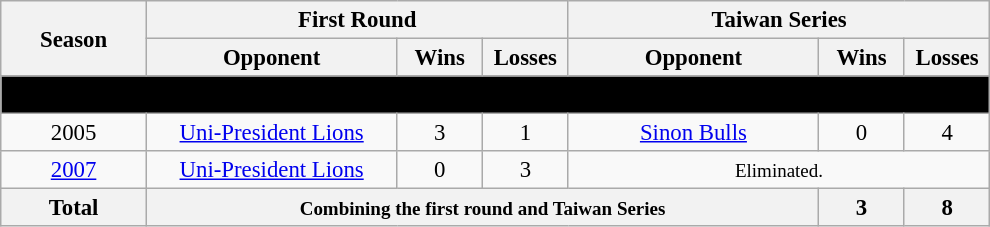<table class=wikitable style="text-align:center; font-size:95%">
<tr>
<th rowspan = "2" width = "90">Season</th>
<th colspan = "3">First Round</th>
<th colspan = "3">Taiwan Series</th>
</tr>
<tr>
<th width = "160">Opponent</th>
<th width = "50">Wins</th>
<th width = "50">Losses</th>
<th width = "160">Opponent</th>
<th width = "50">Wins</th>
<th width = "50">Losses</th>
</tr>
<tr bgcolor = "000000">
<td colspan = 7 align="center"><span><strong>Macoto Cobras</strong></span></td>
</tr>
<tr bgcolor = "">
<td>2005</td>
<td><a href='#'>Uni-President Lions</a></td>
<td>3</td>
<td>1</td>
<td><a href='#'>Sinon Bulls</a></td>
<td>0</td>
<td>4</td>
</tr>
<tr bgcolor = "">
<td><a href='#'>2007</a></td>
<td><a href='#'>Uni-President Lions</a></td>
<td>0</td>
<td>3</td>
<td colspan = "3"><small>Eliminated.</small></td>
</tr>
<tr>
<th>Total</th>
<th colspan="4"><small>Combining the first round and Taiwan Series</small></th>
<th>3</th>
<th>8</th>
</tr>
</table>
